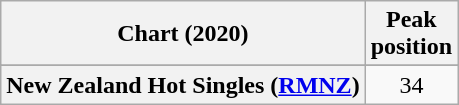<table class="wikitable sortable plainrowheaders" style="text-align:center;">
<tr>
<th>Chart (2020)</th>
<th>Peak<br>position</th>
</tr>
<tr>
</tr>
<tr>
<th scope="row">New Zealand Hot Singles (<a href='#'>RMNZ</a>)</th>
<td>34</td>
</tr>
</table>
